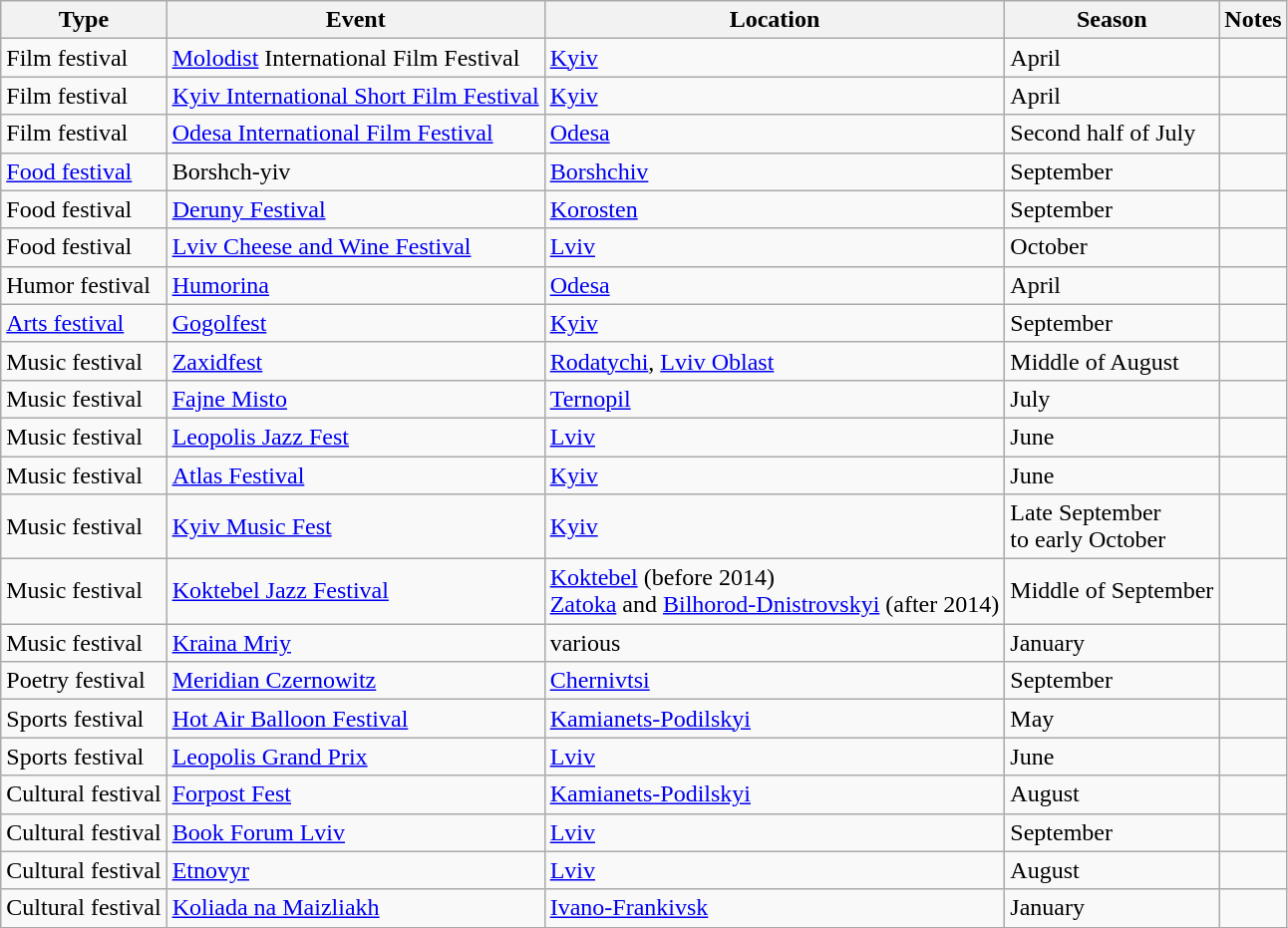<table class="wikitable">
<tr>
<th valign=bottom>Type</th>
<th valign=bottom>Event</th>
<th valign=bottom>Location</th>
<th valign=bottom>Season</th>
<th valign=bottom>Notes</th>
</tr>
<tr>
<td>Film festival</td>
<td><a href='#'>Molodist</a> International Film Festival</td>
<td><a href='#'>Kyiv</a></td>
<td>April</td>
<td></td>
</tr>
<tr>
<td>Film festival</td>
<td><a href='#'>Kyiv International Short Film Festival</a></td>
<td><a href='#'>Kyiv</a></td>
<td>April</td>
<td></td>
</tr>
<tr>
<td>Film festival</td>
<td><a href='#'>Odesa International Film Festival</a></td>
<td><a href='#'>Odesa</a></td>
<td>Second half of July</td>
<td></td>
</tr>
<tr>
<td><a href='#'>Food festival</a></td>
<td>Borshch-yiv</td>
<td><a href='#'>Borshchiv</a></td>
<td>September</td>
<td></td>
</tr>
<tr>
<td>Food festival</td>
<td><a href='#'>Deruny Festival</a></td>
<td><a href='#'>Korosten</a></td>
<td>September</td>
<td></td>
</tr>
<tr>
<td>Food festival</td>
<td><a href='#'>Lviv Cheese and Wine Festival</a></td>
<td><a href='#'>Lviv</a></td>
<td>October</td>
<td></td>
</tr>
<tr>
<td>Humor festival</td>
<td><a href='#'>Humorina</a></td>
<td><a href='#'>Odesa</a></td>
<td>April</td>
<td></td>
</tr>
<tr>
<td><a href='#'>Arts festival</a></td>
<td><a href='#'>Gogolfest</a></td>
<td><a href='#'>Kyiv</a></td>
<td>September</td>
<td></td>
</tr>
<tr>
<td>Music festival</td>
<td><a href='#'>Zaxidfest</a></td>
<td><a href='#'>Rodatychi</a>, <a href='#'>Lviv Oblast</a></td>
<td>Middle of August</td>
<td></td>
</tr>
<tr>
<td>Music festival</td>
<td><a href='#'>Fajne Misto</a></td>
<td><a href='#'>Ternopil</a></td>
<td>July</td>
<td></td>
</tr>
<tr>
<td>Music festival</td>
<td><a href='#'>Leopolis Jazz Fest</a></td>
<td><a href='#'>Lviv</a></td>
<td>June</td>
<td></td>
</tr>
<tr>
<td>Music festival</td>
<td><a href='#'>Atlas Festival</a></td>
<td><a href='#'>Kyiv</a></td>
<td>June</td>
<td></td>
</tr>
<tr>
<td>Music festival</td>
<td><a href='#'>Kyiv Music Fest</a></td>
<td><a href='#'>Kyiv</a></td>
<td>Late September<br>to early October</td>
<td></td>
</tr>
<tr>
<td>Music festival</td>
<td><a href='#'>Koktebel Jazz Festival</a></td>
<td><a href='#'>Koktebel</a> (before 2014)<br><a href='#'>Zatoka</a> and 
<a href='#'>Bilhorod-Dnistrovskyi</a> (after 2014)</td>
<td>Middle of September</td>
<td></td>
</tr>
<tr>
<td>Music festival</td>
<td><a href='#'>Kraina Mriy</a></td>
<td>various</td>
<td>January</td>
<td></td>
</tr>
<tr>
<td>Poetry festival</td>
<td><a href='#'>Meridian Czernowitz</a></td>
<td><a href='#'>Chernivtsi</a></td>
<td>September</td>
<td></td>
</tr>
<tr>
<td>Sports festival</td>
<td><a href='#'>Hot Air Balloon Festival</a></td>
<td><a href='#'>Kamianets-Podilskyi</a></td>
<td>May</td>
<td></td>
</tr>
<tr>
<td>Sports festival</td>
<td><a href='#'>Leopolis Grand Prix</a></td>
<td><a href='#'>Lviv</a></td>
<td>June</td>
<td></td>
</tr>
<tr>
<td>Cultural festival</td>
<td><a href='#'>Forpost Fest</a></td>
<td><a href='#'>Kamianets-Podilskyi</a></td>
<td>August</td>
<td></td>
</tr>
<tr>
<td>Cultural festival</td>
<td><a href='#'>Book Forum Lviv</a></td>
<td><a href='#'>Lviv</a></td>
<td>September</td>
<td></td>
</tr>
<tr>
<td>Cultural festival</td>
<td><a href='#'>Etnovyr</a></td>
<td><a href='#'>Lviv</a></td>
<td>August</td>
<td></td>
</tr>
<tr>
<td>Cultural festival</td>
<td><a href='#'>Koliada na Maizliakh</a></td>
<td><a href='#'>Ivano-Frankivsk</a></td>
<td>January</td>
<td></td>
</tr>
<tr>
</tr>
</table>
